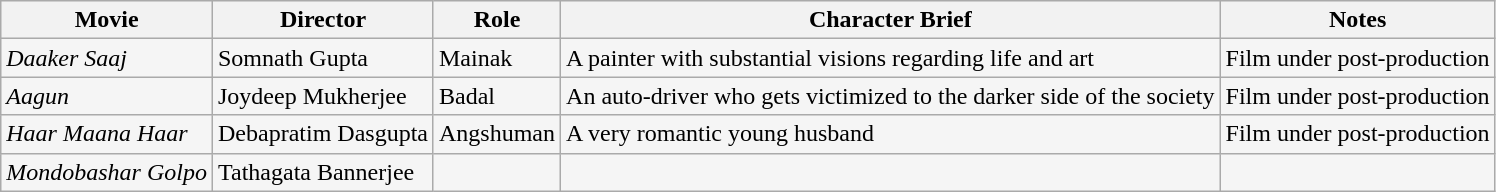<table class="wikitable sortable" style="background:#F5F5F5;">
<tr>
<th>Movie</th>
<th>Director</th>
<th>Role</th>
<th>Character Brief</th>
<th>Notes</th>
</tr>
<tr>
<td><em>Daaker Saaj</em></td>
<td>Somnath Gupta</td>
<td>Mainak</td>
<td>A painter with substantial visions regarding life and art</td>
<td>Film under post-production</td>
</tr>
<tr>
<td><em>Aagun</em></td>
<td>Joydeep Mukherjee</td>
<td>Badal</td>
<td>An auto-driver who gets victimized to the darker side of the society</td>
<td>Film under post-production</td>
</tr>
<tr>
<td><em>Haar Maana Haar</em></td>
<td>Debapratim Dasgupta</td>
<td>Angshuman</td>
<td>A very romantic young husband</td>
<td>Film under post-production</td>
</tr>
<tr>
<td><em>Mondobashar Golpo</em></td>
<td>Tathagata Bannerjee</td>
<td></td>
<td></td>
<td></td>
</tr>
</table>
